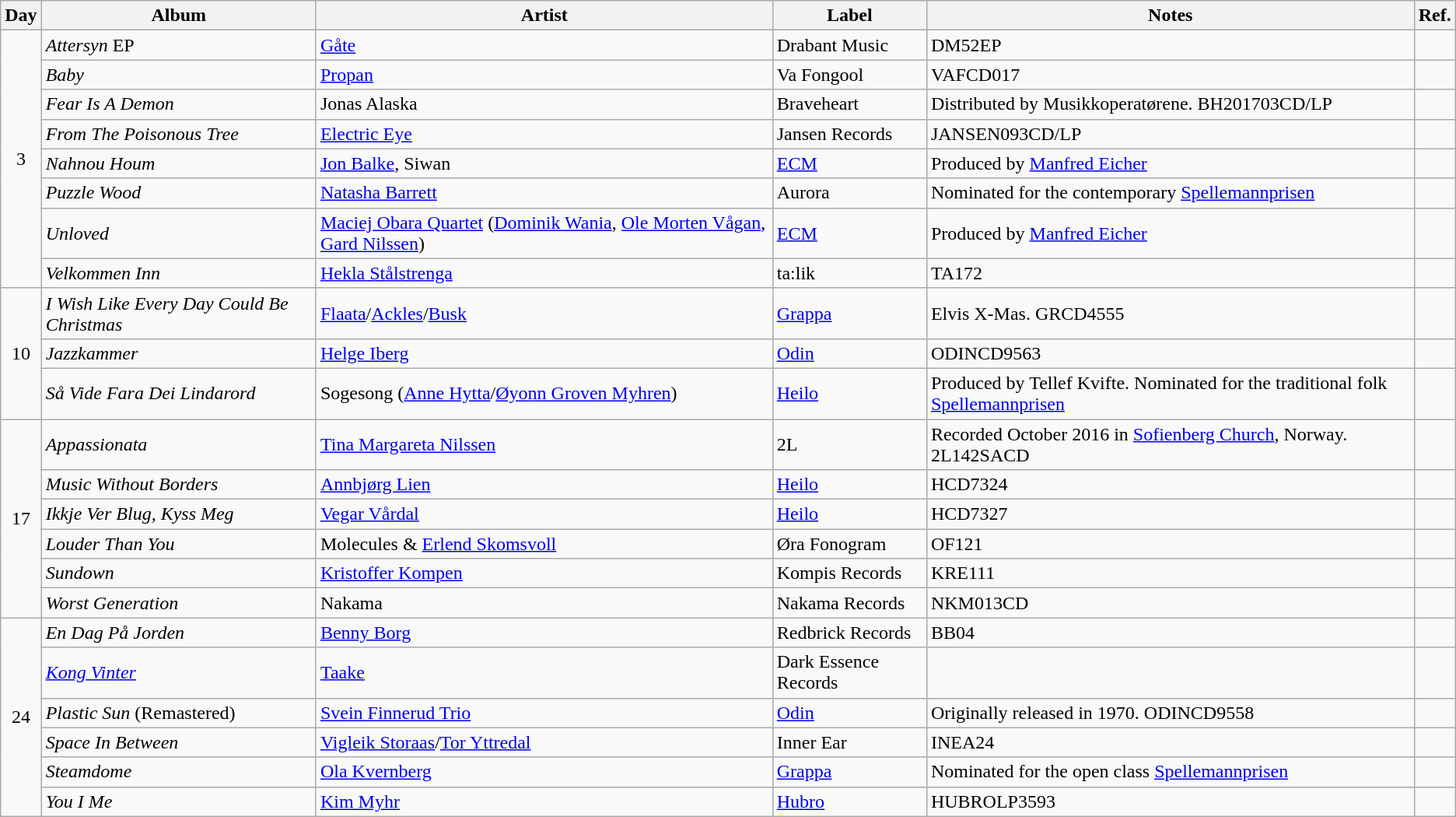<table class="wikitable">
<tr>
<th>Day</th>
<th>Album</th>
<th>Artist</th>
<th>Label</th>
<th>Notes</th>
<th>Ref.</th>
</tr>
<tr>
<td rowspan="8" style="text-align:center;">3</td>
<td><em>Attersyn</em> EP</td>
<td><a href='#'>Gåte</a></td>
<td>Drabant Music</td>
<td>DM52EP</td>
<td style="text-align:center;"></td>
</tr>
<tr>
<td><em>Baby</em></td>
<td><a href='#'>Propan</a></td>
<td>Va Fongool</td>
<td>VAFCD017</td>
<td style="text-align:center;"></td>
</tr>
<tr>
<td><em>Fear Is A Demon</em></td>
<td>Jonas Alaska</td>
<td>Braveheart</td>
<td>Distributed by Musikkoperatørene. BH201703CD/LP</td>
<td style="text-align:center;"></td>
</tr>
<tr>
<td><em>From The Poisonous Tree</em></td>
<td><a href='#'>Electric Eye</a></td>
<td>Jansen Records</td>
<td>JANSEN093CD/LP</td>
<td style="text-align:center;"></td>
</tr>
<tr>
<td><em>Nahnou Houm</em></td>
<td><a href='#'>Jon Balke</a>, Siwan</td>
<td><a href='#'>ECM</a></td>
<td>Produced by <a href='#'>Manfred Eicher</a></td>
<td style="text-align:center;"></td>
</tr>
<tr>
<td><em>Puzzle Wood</em></td>
<td><a href='#'>Natasha Barrett</a></td>
<td>Aurora</td>
<td>Nominated for the contemporary <a href='#'>Spellemannprisen</a></td>
<td style="text-align:center;"></td>
</tr>
<tr>
<td><em>Unloved</em></td>
<td><a href='#'>Maciej Obara Quartet</a> (<a href='#'>Dominik Wania</a>, <a href='#'>Ole Morten Vågan</a>, <a href='#'>Gard Nilssen</a>)</td>
<td><a href='#'>ECM</a></td>
<td>Produced by <a href='#'>Manfred Eicher</a></td>
<td style="text-align:center;"></td>
</tr>
<tr>
<td><em>Velkommen Inn</em></td>
<td><a href='#'>Hekla Stålstrenga</a></td>
<td>ta:lik</td>
<td>TA172</td>
<td style="text-align:center;"></td>
</tr>
<tr>
<td rowspan="3" style="text-align:center;">10</td>
<td><em>I Wish Like Every Day Could Be Christmas</em></td>
<td><a href='#'>Flaata</a>/<a href='#'>Ackles</a>/<a href='#'>Busk</a></td>
<td><a href='#'>Grappa</a></td>
<td>Elvis X-Mas. GRCD4555</td>
<td style="text-align:center;"></td>
</tr>
<tr>
<td><em>Jazzkammer</em></td>
<td><a href='#'>Helge Iberg</a></td>
<td><a href='#'>Odin</a></td>
<td>ODINCD9563</td>
<td style="text-align:center;"></td>
</tr>
<tr>
<td><em>Så Vide Fara Dei Lindarord</em></td>
<td>Sogesong (<a href='#'>Anne Hytta</a>/<a href='#'>Øyonn Groven Myhren</a>)</td>
<td><a href='#'>Heilo</a></td>
<td>Produced by Tellef Kvifte. Nominated for the traditional folk <a href='#'>Spellemannprisen</a></td>
<td style="text-align:center;"></td>
</tr>
<tr>
<td rowspan="6" style="text-align:center;">17</td>
<td><em>Appassionata</em></td>
<td><a href='#'>Tina Margareta Nilssen</a></td>
<td>2L</td>
<td>Recorded October 2016 in <a href='#'>Sofienberg Church</a>, Norway. 2L142SACD</td>
<td style="text-align:center;"></td>
</tr>
<tr>
<td><em>Music Without Borders</em></td>
<td><a href='#'>Annbjørg Lien</a></td>
<td><a href='#'>Heilo</a></td>
<td>HCD7324</td>
<td style="text-align:center;"></td>
</tr>
<tr>
<td><em>Ikkje Ver Blug, Kyss Meg</em></td>
<td><a href='#'>Vegar Vårdal</a></td>
<td><a href='#'>Heilo</a></td>
<td>HCD7327</td>
<td style="text-align:center;"></td>
</tr>
<tr>
<td><em>Louder Than You</em></td>
<td>Molecules & <a href='#'>Erlend Skomsvoll</a></td>
<td>Øra Fonogram</td>
<td>OF121</td>
<td style="text-align:center;"></td>
</tr>
<tr>
<td><em>Sundown</em></td>
<td><a href='#'>Kristoffer Kompen</a></td>
<td>Kompis Records</td>
<td>KRE111</td>
<td style="text-align:center;"></td>
</tr>
<tr>
<td><em>Worst Generation</em></td>
<td>Nakama</td>
<td>Nakama Records</td>
<td>NKM013CD</td>
<td style="text-align:center;"></td>
</tr>
<tr>
<td rowspan="6" style="text-align:center;">24</td>
<td><em>En Dag På Jorden</em></td>
<td><a href='#'>Benny Borg</a></td>
<td>Redbrick Records</td>
<td>BB04</td>
<td style="text-align:center;"></td>
</tr>
<tr>
<td><em><a href='#'>Kong Vinter</a></em></td>
<td><a href='#'>Taake</a></td>
<td>Dark Essence Records</td>
<td></td>
<td style="text-align:center;"></td>
</tr>
<tr>
<td><em>Plastic Sun</em> (Remastered)</td>
<td><a href='#'>Svein Finnerud Trio</a></td>
<td><a href='#'>Odin</a></td>
<td>Originally released in 1970. ODINCD9558</td>
<td style="text-align:center;"></td>
</tr>
<tr>
<td><em>Space In Between</em></td>
<td><a href='#'>Vigleik Storaas</a>/<a href='#'>Tor Yttredal</a></td>
<td>Inner Ear</td>
<td>INEA24</td>
<td style="text-align:center;"></td>
</tr>
<tr>
<td><em>Steamdome</em></td>
<td><a href='#'>Ola Kvernberg</a></td>
<td><a href='#'>Grappa</a></td>
<td>Nominated for the open class <a href='#'>Spellemannprisen</a></td>
<td style="text-align:center;"></td>
</tr>
<tr>
<td><em>You I Me</em></td>
<td><a href='#'>Kim Myhr</a></td>
<td><a href='#'>Hubro</a></td>
<td>HUBROLP3593</td>
<td style="text-align:center;"></td>
</tr>
</table>
